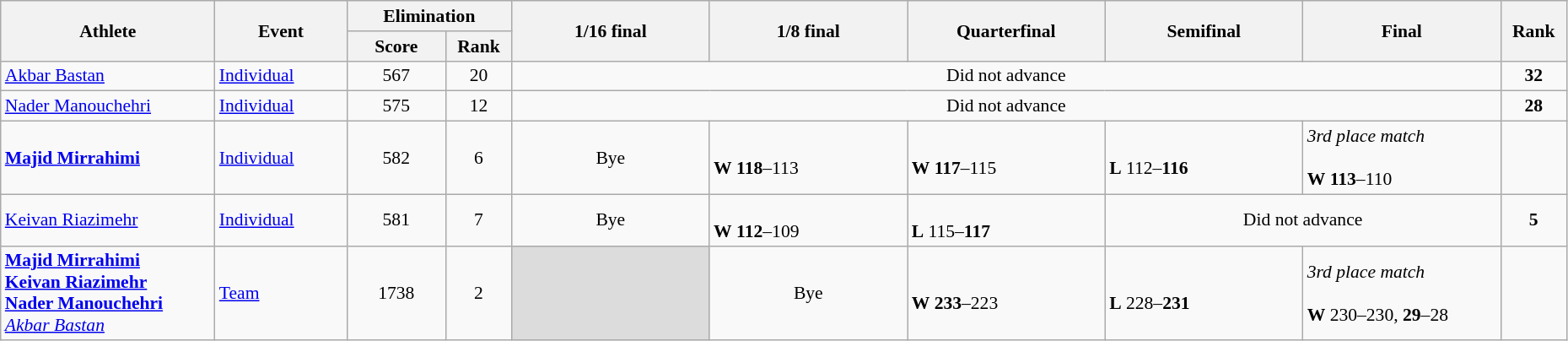<table class="wikitable" width="98%" style="text-align:left; font-size:90%">
<tr>
<th rowspan="2" width="13%">Athlete</th>
<th rowspan="2" width="8%">Event</th>
<th colspan="2">Elimination</th>
<th rowspan="2" width="12%">1/16 final</th>
<th rowspan="2" width="12%">1/8 final</th>
<th rowspan="2" width="12%">Quarterfinal</th>
<th rowspan="2" width="12%">Semifinal</th>
<th rowspan="2" width="12%">Final</th>
<th rowspan="2" width="4%">Rank</th>
</tr>
<tr>
<th width="6%">Score</th>
<th width="4%">Rank</th>
</tr>
<tr>
<td><a href='#'>Akbar Bastan</a></td>
<td><a href='#'>Individual</a></td>
<td align="center">567</td>
<td align="center">20</td>
<td colspan=5  align=center>Did not advance</td>
<td align="center"><strong>32</strong></td>
</tr>
<tr>
<td><a href='#'>Nader Manouchehri</a></td>
<td><a href='#'>Individual</a></td>
<td align="center">575</td>
<td align="center">12</td>
<td colspan=5  align=center>Did not advance</td>
<td align="center"><strong>28</strong></td>
</tr>
<tr>
<td><strong><a href='#'>Majid Mirrahimi</a></strong></td>
<td><a href='#'>Individual</a></td>
<td align="center">582</td>
<td align="center">6 <strong></strong></td>
<td align=center>Bye</td>
<td><br><strong>W</strong> <strong>118</strong>–113</td>
<td><br><strong>W</strong> <strong>117</strong>–115</td>
<td><br><strong>L</strong> 112–<strong>116</strong></td>
<td><em>3rd place match</em><br><br><strong>W</strong> <strong>113</strong>–110</td>
<td align="center"></td>
</tr>
<tr>
<td><a href='#'>Keivan Riazimehr</a></td>
<td><a href='#'>Individual</a></td>
<td align="center">581</td>
<td align="center">7 <strong></strong></td>
<td align=center>Bye</td>
<td><br><strong>W</strong> <strong>112</strong>–109</td>
<td><br><strong>L</strong> 115–<strong>117</strong></td>
<td colspan=2  align=center>Did not advance</td>
<td align="center"><strong>5</strong></td>
</tr>
<tr>
<td><strong><a href='#'>Majid Mirrahimi</a><br><a href='#'>Keivan Riazimehr</a><br><a href='#'>Nader Manouchehri</a></strong><br><em><a href='#'>Akbar Bastan</a></em></td>
<td><a href='#'>Team</a></td>
<td align="center">1738</td>
<td align="center">2 <strong></strong></td>
<td bgcolor=#DCDCDC></td>
<td align=center>Bye</td>
<td><br><strong>W</strong> <strong>233</strong>–223</td>
<td><br><strong>L</strong> 228–<strong>231</strong></td>
<td><em>3rd place match</em><br><br><strong>W</strong> 230–230, <strong>29</strong>–28 </td>
<td align="center"></td>
</tr>
</table>
